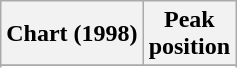<table class="wikitable sortable plainrowheaders" style="text-align:center">
<tr>
<th scope="col">Chart (1998)</th>
<th scope="col">Peak<br>position</th>
</tr>
<tr>
</tr>
<tr>
</tr>
</table>
